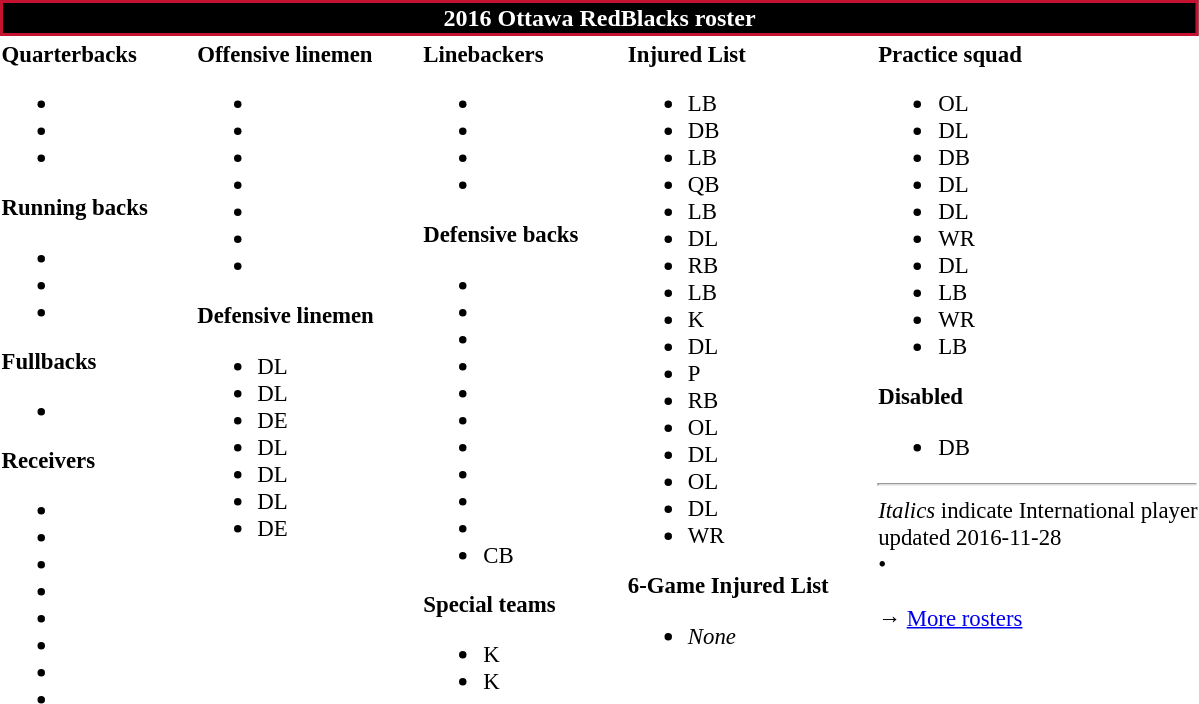<table class="toccolours" style="text-align: left;">
<tr>
<th colspan=9 style="background:#000000; border: 2px solid #C51230; color:#FFFFFF; text-align:center;"><strong>2016 Ottawa RedBlacks roster</strong></th>
</tr>
<tr>
<td style="font-size: 95%;vertical-align:top;"><strong>Quarterbacks</strong><br><ul><li></li><li></li><li></li></ul><strong>Running backs</strong><ul><li></li><li></li><li></li></ul><strong>Fullbacks</strong><ul><li></li></ul><strong>Receivers</strong><ul><li></li><li></li><li></li><li></li><li></li><li></li><li></li><li></li></ul></td>
<td style="width: 25px;"></td>
<td style="font-size: 95%;vertical-align:top;"><strong>Offensive linemen</strong><br><ul><li></li><li></li><li></li><li></li><li></li><li></li><li></li></ul><strong>Defensive linemen</strong><ul><li> DL</li><li> DL</li><li> DE</li><li> DL</li><li> DL</li><li> DL</li><li> DE</li></ul></td>
<td style="width: 25px;"></td>
<td style="font-size: 95%;vertical-align:top;"><strong>Linebackers </strong><br><ul><li></li><li></li><li></li><li></li></ul><strong>Defensive backs</strong><ul><li></li><li></li><li></li><li></li><li></li><li></li><li></li><li></li><li></li><li></li><li> CB</li></ul><strong>Special teams</strong><ul><li> K</li><li> K</li></ul></td>
<td style="width: 25px;"></td>
<td style="font-size: 95%;vertical-align:top;"><strong>Injured List</strong><br><ul><li>  LB</li><li> DB</li><li> LB</li><li> QB</li><li> LB</li><li> DL</li><li> RB</li><li> LB</li><li> K</li><li> DL</li><li> P</li><li> RB</li><li> OL</li><li> DL</li><li> OL</li><li> DL</li><li> WR</li></ul><strong>6-Game Injured List</strong><ul><li><em>None</em></li></ul></td>
<td style="width: 25px;"></td>
<td style="font-size: 95%;vertical-align:top;"><strong>Practice squad</strong><br><ul><li> OL</li><li> DL</li><li> DB</li><li> DL</li><li> DL</li><li> WR</li><li> DL</li><li> LB</li><li> WR</li><li> LB</li></ul><strong>Disabled</strong><ul><li> DB</li></ul><hr>
<em>Italics</em> indicate International player<br>
<span></span> updated 2016-11-28<br>
<span></span> • <span></span><br>
<br>→ <a href='#'>More rosters</a></td>
</tr>
<tr>
</tr>
</table>
